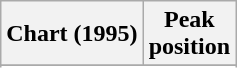<table class="wikitable sortable plainrowheaders">
<tr>
<th>Chart (1995)</th>
<th>Peak<br>position</th>
</tr>
<tr>
</tr>
<tr>
</tr>
<tr>
</tr>
<tr>
</tr>
<tr>
</tr>
<tr>
</tr>
<tr>
</tr>
<tr>
</tr>
</table>
